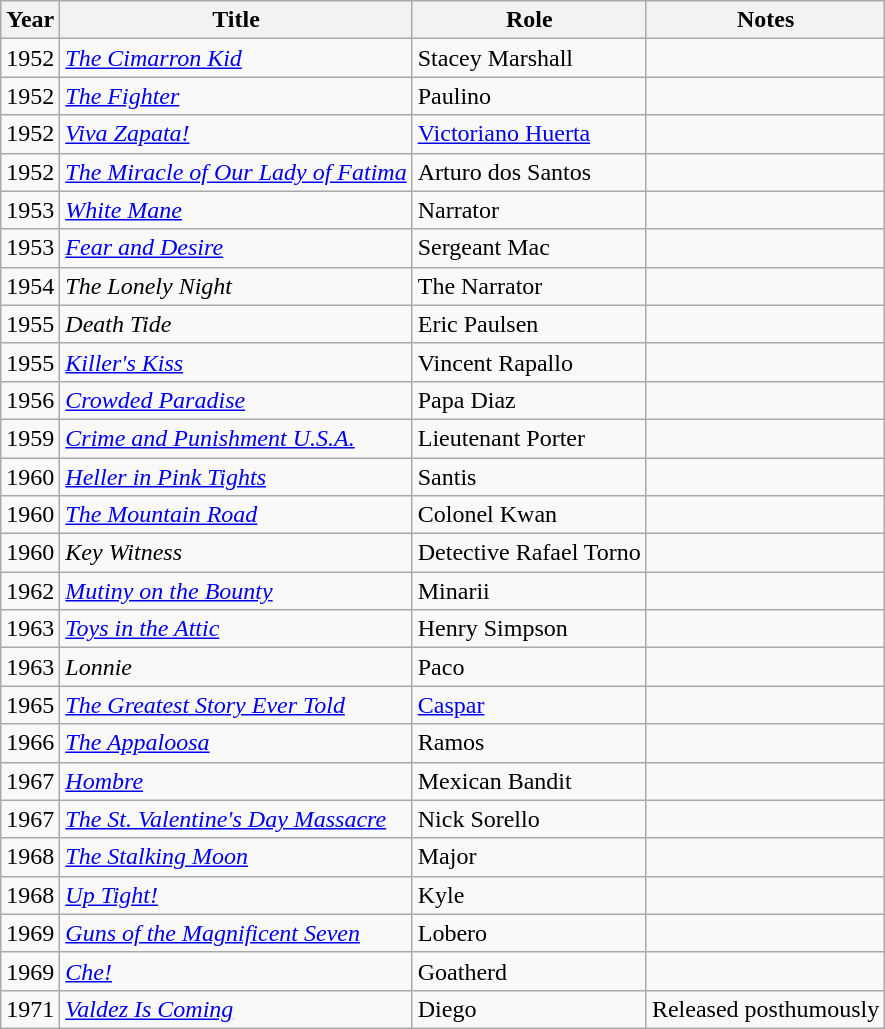<table class="wikitable sortable">
<tr>
<th>Year</th>
<th>Title</th>
<th>Role</th>
<th class="unsortable">Notes</th>
</tr>
<tr>
<td>1952</td>
<td><em><a href='#'>The Cimarron Kid</a></em></td>
<td>Stacey Marshall</td>
<td></td>
</tr>
<tr>
<td>1952</td>
<td><em><a href='#'>The Fighter</a></em></td>
<td>Paulino</td>
<td></td>
</tr>
<tr>
<td>1952</td>
<td><em><a href='#'>Viva Zapata!</a></em></td>
<td><a href='#'>Victoriano Huerta</a></td>
<td></td>
</tr>
<tr>
<td>1952</td>
<td><em><a href='#'>The Miracle of Our Lady of Fatima</a></em></td>
<td>Arturo dos Santos</td>
<td></td>
</tr>
<tr>
<td>1953</td>
<td><em><a href='#'>White Mane</a></em></td>
<td>Narrator</td>
<td></td>
</tr>
<tr>
<td>1953</td>
<td><em><a href='#'>Fear and Desire</a></em></td>
<td>Sergeant Mac</td>
<td></td>
</tr>
<tr>
<td>1954</td>
<td><em>The Lonely Night</em></td>
<td>The Narrator</td>
<td></td>
</tr>
<tr>
<td>1955</td>
<td><em>Death Tide</em></td>
<td>Eric Paulsen</td>
<td></td>
</tr>
<tr>
<td>1955</td>
<td><em><a href='#'>Killer's Kiss</a></em></td>
<td>Vincent Rapallo</td>
<td></td>
</tr>
<tr>
<td>1956</td>
<td><em><a href='#'>Crowded Paradise</a></em></td>
<td>Papa Diaz</td>
<td></td>
</tr>
<tr>
<td>1959</td>
<td><em><a href='#'>Crime and Punishment U.S.A.</a></em></td>
<td>Lieutenant Porter</td>
<td></td>
</tr>
<tr>
<td>1960</td>
<td><em><a href='#'>Heller in Pink Tights</a></em></td>
<td>Santis</td>
<td></td>
</tr>
<tr>
<td>1960</td>
<td><em><a href='#'>The Mountain Road</a></em></td>
<td>Colonel Kwan</td>
<td></td>
</tr>
<tr>
<td>1960</td>
<td><em>Key Witness</em></td>
<td>Detective Rafael Torno</td>
<td></td>
</tr>
<tr>
<td>1962</td>
<td><em><a href='#'>Mutiny on the Bounty</a></em></td>
<td>Minarii</td>
<td></td>
</tr>
<tr>
<td>1963</td>
<td><em><a href='#'>Toys in the Attic</a></em></td>
<td>Henry Simpson</td>
<td></td>
</tr>
<tr>
<td>1963</td>
<td><em>Lonnie</em></td>
<td>Paco</td>
<td></td>
</tr>
<tr>
<td>1965</td>
<td><em><a href='#'>The Greatest Story Ever Told</a></em></td>
<td><a href='#'>Caspar</a></td>
<td></td>
</tr>
<tr>
<td>1966</td>
<td><em><a href='#'>The Appaloosa</a></em></td>
<td>Ramos</td>
<td></td>
</tr>
<tr>
<td>1967</td>
<td><em><a href='#'>Hombre</a></em></td>
<td>Mexican Bandit</td>
<td></td>
</tr>
<tr>
<td>1967</td>
<td><em><a href='#'>The St. Valentine's Day Massacre</a></em></td>
<td>Nick Sorello</td>
<td></td>
</tr>
<tr>
<td>1968</td>
<td><em><a href='#'>The Stalking Moon</a></em></td>
<td>Major</td>
<td></td>
</tr>
<tr>
<td>1968</td>
<td><em><a href='#'>Up Tight!</a></em></td>
<td>Kyle</td>
<td></td>
</tr>
<tr>
<td>1969</td>
<td><em><a href='#'>Guns of the Magnificent Seven</a></em></td>
<td>Lobero</td>
<td></td>
</tr>
<tr>
<td>1969</td>
<td><em><a href='#'>Che!</a></em></td>
<td>Goatherd</td>
<td></td>
</tr>
<tr>
<td>1971</td>
<td><em><a href='#'>Valdez Is Coming</a></em></td>
<td>Diego</td>
<td>Released posthumously</td>
</tr>
</table>
